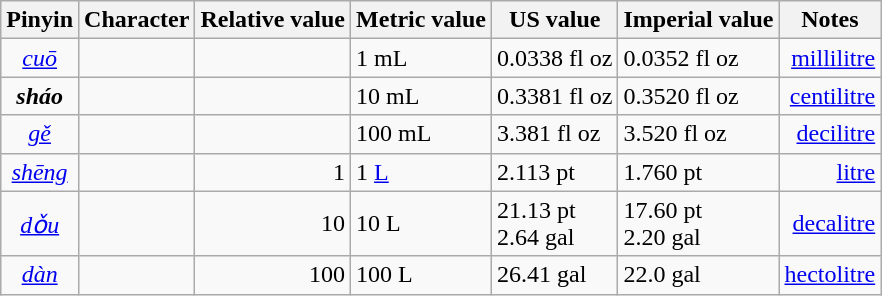<table class="wikitable">
<tr>
<th>Pinyin</th>
<th>Character</th>
<th>Relative value</th>
<th>Metric value</th>
<th>US value</th>
<th>Imperial value</th>
<th>Notes</th>
</tr>
<tr>
<td align=center><em><a href='#'>cuō</a></em></td>
<td align=right></td>
<td align=right></td>
<td align=left>1 mL</td>
<td align=left>0.0338 fl oz</td>
<td align=left>0.0352 fl oz</td>
<td align=right><a href='#'>millilitre</a></td>
</tr>
<tr>
<td align=center><strong><em>sháo</em></strong></td>
<td align=right></td>
<td align=right></td>
<td align=left>10 mL</td>
<td align=left>0.3381 fl oz</td>
<td align=left>0.3520 fl oz</td>
<td align=right><a href='#'>centilitre</a></td>
</tr>
<tr>
<td align=center><em><a href='#'>gě</a></em></td>
<td align=right></td>
<td align=right></td>
<td align=left>100 mL</td>
<td align=left>3.381 fl oz</td>
<td align=left>3.520 fl oz</td>
<td align=right><a href='#'>decilitre</a></td>
</tr>
<tr>
<td align=center><em><a href='#'>shēng</a></em></td>
<td align=right></td>
<td align=right>1</td>
<td align=left>1 <a href='#'>L</a></td>
<td align=left>2.113 pt</td>
<td align=left>1.760 pt</td>
<td align=right><a href='#'>litre</a></td>
</tr>
<tr>
<td align=center><em><a href='#'>dǒu</a></em></td>
<td align=right></td>
<td align=right>10</td>
<td align=left>10 L</td>
<td align=left>21.13 pt<br>2.64 gal</td>
<td align=left>17.60 pt<br>2.20 gal</td>
<td align=right><a href='#'>decalitre</a></td>
</tr>
<tr>
<td align=center><em><a href='#'>dàn</a></em></td>
<td align=right></td>
<td align=right>100</td>
<td align=left>100 L</td>
<td align=left>26.41 gal</td>
<td align=left>22.0 gal</td>
<td align=right><a href='#'>hectolitre</a></td>
</tr>
</table>
